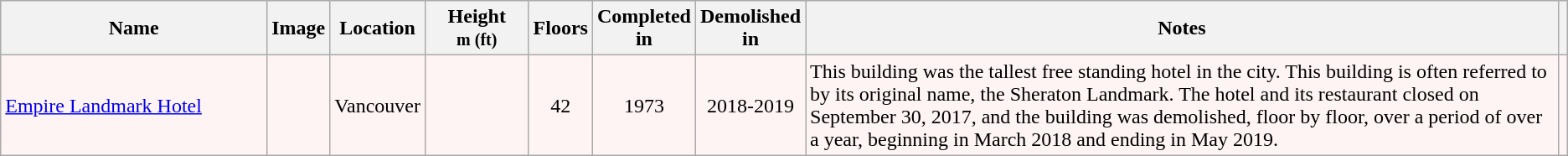<table class="wikitable sortable" style="text-align:center; background:#fef4f4;">
<tr>
<th style="width:17%;">Name</th>
<th class="unsortable">Image</th>
<th>Location</th>
<th width="75">Height<br><small>m (ft)</small></th>
<th>Floors</th>
<th>Completed<br>in</th>
<th>Demolished<br>in</th>
<th class="unsortable">Notes</th>
<th class="unsortable"></th>
</tr>
<tr>
<td align=left><a href='#'>Empire Landmark Hotel</a></td>
<td></td>
<td>Vancouver</td>
<td></td>
<td>42</td>
<td>1973</td>
<td>2018-2019</td>
<td style="text-align:left;">This building was the tallest free standing hotel in the city. This building is often referred to by its original name, the Sheraton Landmark. The hotel and its restaurant closed on September 30, 2017, and the building was demolished, floor by floor, over a period of over a year, beginning in March 2018 and ending in May 2019.</td>
<td></td>
</tr>
</table>
